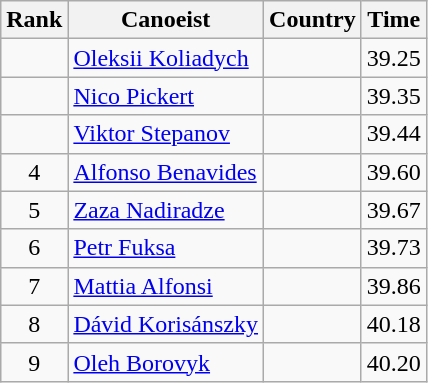<table class="wikitable" style="text-align:center">
<tr>
<th>Rank</th>
<th>Canoeist</th>
<th>Country</th>
<th>Time</th>
</tr>
<tr>
<td></td>
<td align="left"><a href='#'>Oleksii Koliadych</a></td>
<td align="left"></td>
<td>39.25</td>
</tr>
<tr>
<td></td>
<td align="left"><a href='#'>Nico Pickert</a></td>
<td align="left"></td>
<td>39.35</td>
</tr>
<tr>
<td></td>
<td align="left"><a href='#'>Viktor Stepanov</a></td>
<td align="left"></td>
<td>39.44</td>
</tr>
<tr>
<td>4</td>
<td align="left"><a href='#'>Alfonso Benavides</a></td>
<td align="left"></td>
<td>39.60</td>
</tr>
<tr>
<td>5</td>
<td align="left"><a href='#'>Zaza Nadiradze</a></td>
<td align="left"></td>
<td>39.67</td>
</tr>
<tr>
<td>6</td>
<td align="left"><a href='#'>Petr Fuksa</a></td>
<td align="left"></td>
<td>39.73</td>
</tr>
<tr>
<td>7</td>
<td align="left"><a href='#'>Mattia Alfonsi</a></td>
<td align="left"></td>
<td>39.86</td>
</tr>
<tr>
<td>8</td>
<td align="left"><a href='#'>Dávid Korisánszky</a></td>
<td align="left"></td>
<td>40.18</td>
</tr>
<tr>
<td>9</td>
<td align="left"><a href='#'>Oleh Borovyk</a></td>
<td align="left"></td>
<td>40.20</td>
</tr>
</table>
